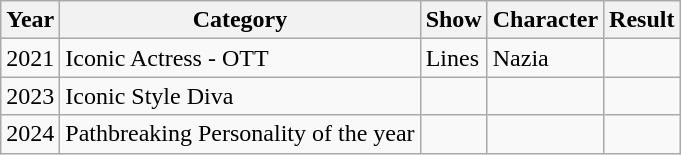<table class="wikitable sortable">
<tr>
<th>Year</th>
<th>Category</th>
<th>Show</th>
<th>Character</th>
<th>Result</th>
</tr>
<tr>
<td>2021</td>
<td>Iconic Actress - OTT</td>
<td>Lines</td>
<td>Nazia</td>
<td></td>
</tr>
<tr>
<td>2023</td>
<td>Iconic Style Diva</td>
<td></td>
<td></td>
<td></td>
</tr>
<tr>
<td>2024</td>
<td>Pathbreaking Personality of the year</td>
<td></td>
<td></td>
<td></td>
</tr>
</table>
